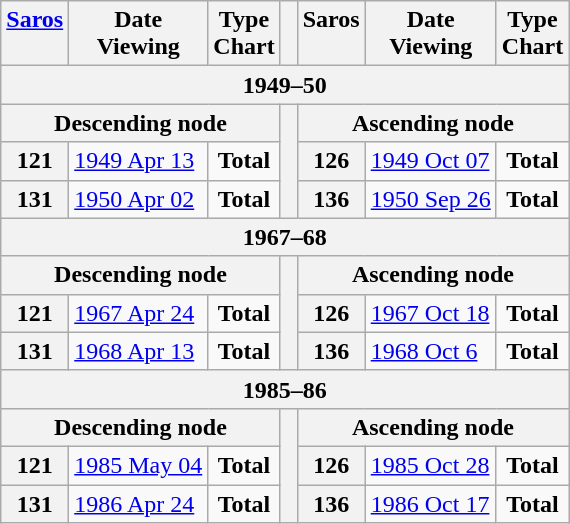<table class=wikitable>
<tr valign=top>
<th><a href='#'>Saros</a></th>
<th>Date<br>Viewing</th>
<th>Type<br>Chart</th>
<th></th>
<th>Saros</th>
<th>Date<br>Viewing</th>
<th>Type<br>Chart</th>
</tr>
<tr>
<th colspan=7>1949–50</th>
</tr>
<tr>
<th colspan=3>Descending node</th>
<th rowspan=3> </th>
<th colspan=3>Ascending node</th>
</tr>
<tr>
<th>121</th>
<td><a href='#'>1949 Apr 13</a><br></td>
<td align=center valign=top><strong>Total</strong><br></td>
<th>126</th>
<td><a href='#'>1949 Oct 07</a><br></td>
<td align=center valign=top><strong>Total</strong><br></td>
</tr>
<tr>
<th>131</th>
<td><a href='#'>1950 Apr 02</a><br></td>
<td align=center valign=top><strong>Total</strong><br></td>
<th>136</th>
<td><a href='#'>1950 Sep 26</a><br></td>
<td align=center valign=top><strong>Total</strong><br></td>
</tr>
<tr>
<th colspan=7>1967–68</th>
</tr>
<tr>
<th colspan=3>Descending node</th>
<th rowspan=3> </th>
<th colspan=3>Ascending node</th>
</tr>
<tr>
<th>121</th>
<td><a href='#'>1967 Apr 24</a><br></td>
<td align=center valign=top><strong>Total</strong><br></td>
<th>126</th>
<td><a href='#'>1967 Oct 18</a><br></td>
<td align=center valign=top><strong>Total</strong><br></td>
</tr>
<tr>
<th>131</th>
<td><a href='#'>1968 Apr 13</a><br></td>
<td align=center valign=top><strong>Total</strong><br></td>
<th>136</th>
<td><a href='#'>1968 Oct 6</a><br></td>
<td align=center valign=top><strong>Total</strong><br></td>
</tr>
<tr>
<th colspan=7>1985–86</th>
</tr>
<tr>
<th colspan=3>Descending node</th>
<th rowspan=3> </th>
<th colspan=3>Ascending node</th>
</tr>
<tr>
<th>121</th>
<td><a href='#'>1985 May 04</a><br></td>
<td align=center valign=top><strong>Total</strong><br></td>
<th>126</th>
<td><a href='#'>1985 Oct 28</a><br></td>
<td align=center valign=top><strong>Total</strong><br></td>
</tr>
<tr>
<th>131</th>
<td><a href='#'>1986 Apr 24</a><br></td>
<td align=center valign=top><strong>Total</strong><br></td>
<th>136</th>
<td><a href='#'>1986 Oct 17</a><br></td>
<td align=center valign=top><strong>Total</strong><br></td>
</tr>
</table>
